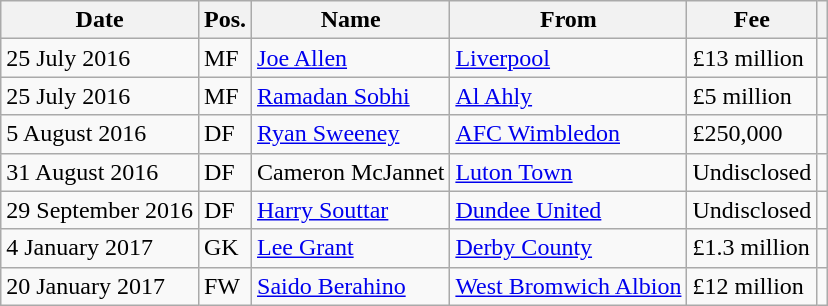<table class="wikitable">
<tr>
<th>Date</th>
<th>Pos.</th>
<th>Name</th>
<th>From</th>
<th>Fee</th>
<th></th>
</tr>
<tr>
<td>25 July 2016</td>
<td>MF</td>
<td> <a href='#'>Joe Allen</a></td>
<td> <a href='#'>Liverpool</a></td>
<td>£13 million</td>
<td></td>
</tr>
<tr>
<td>25 July 2016</td>
<td>MF</td>
<td> <a href='#'>Ramadan Sobhi</a></td>
<td> <a href='#'>Al Ahly</a></td>
<td>£5 million</td>
<td></td>
</tr>
<tr>
<td>5 August 2016</td>
<td>DF</td>
<td> <a href='#'>Ryan Sweeney</a></td>
<td> <a href='#'>AFC Wimbledon</a></td>
<td>£250,000</td>
<td></td>
</tr>
<tr>
<td>31 August 2016</td>
<td>DF</td>
<td> Cameron McJannet</td>
<td> <a href='#'>Luton Town</a></td>
<td>Undisclosed</td>
<td></td>
</tr>
<tr>
<td>29 September 2016</td>
<td>DF</td>
<td> <a href='#'>Harry Souttar</a></td>
<td> <a href='#'>Dundee United</a></td>
<td>Undisclosed</td>
<td></td>
</tr>
<tr>
<td>4 January 2017</td>
<td>GK</td>
<td> <a href='#'>Lee Grant</a></td>
<td> <a href='#'>Derby County</a></td>
<td>£1.3 million</td>
<td></td>
</tr>
<tr>
<td>20 January 2017</td>
<td>FW</td>
<td> <a href='#'>Saido Berahino</a></td>
<td> <a href='#'>West Bromwich Albion</a></td>
<td>£12 million</td>
<td></td>
</tr>
</table>
